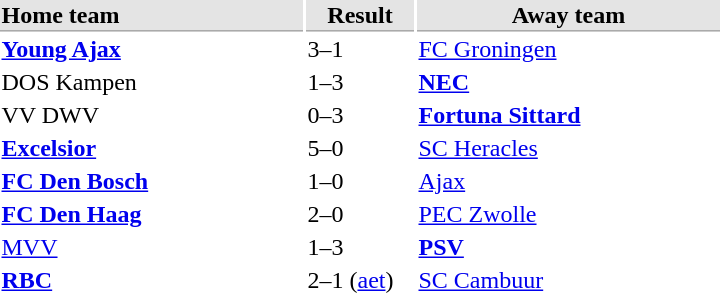<table>
<tr bgcolor="#E4E4E4">
<th style="border-bottom:1px solid #AAAAAA" width="200" align="left">Home team</th>
<th style="border-bottom:1px solid #AAAAAA" width="70" align="center">Result</th>
<th style="border-bottom:1px solid #AAAAAA" width="200">Away team</th>
</tr>
<tr>
<td><strong><a href='#'>Young Ajax</a></strong></td>
<td>3–1</td>
<td><a href='#'>FC Groningen</a></td>
</tr>
<tr>
<td>DOS Kampen</td>
<td>1–3</td>
<td><strong><a href='#'>NEC</a></strong></td>
</tr>
<tr>
<td>VV DWV</td>
<td>0–3</td>
<td><strong><a href='#'>Fortuna Sittard</a></strong></td>
</tr>
<tr>
<td><strong><a href='#'>Excelsior</a></strong></td>
<td>5–0</td>
<td><a href='#'>SC Heracles</a></td>
</tr>
<tr>
<td><strong><a href='#'>FC Den Bosch</a></strong></td>
<td>1–0</td>
<td><a href='#'>Ajax</a></td>
</tr>
<tr>
<td><strong><a href='#'>FC Den Haag</a></strong></td>
<td>2–0</td>
<td><a href='#'>PEC Zwolle</a></td>
</tr>
<tr>
<td><a href='#'>MVV</a></td>
<td>1–3</td>
<td><strong><a href='#'>PSV</a></strong></td>
</tr>
<tr>
<td><strong><a href='#'>RBC</a></strong></td>
<td>2–1 (<a href='#'>aet</a>)</td>
<td><a href='#'>SC Cambuur</a></td>
</tr>
</table>
